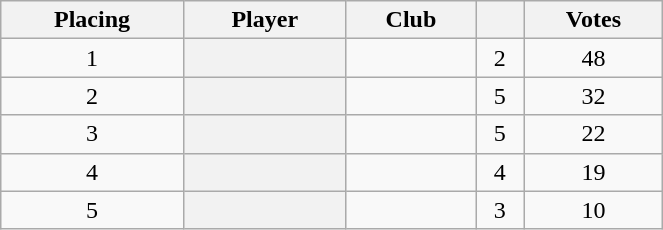<table class="wikitable plainrowheaders sortable" style="text-align:center; width:35%">
<tr>
<th class=unsortable>Placing</th>
<th>Player</th>
<th>Club</th>
<th></th>
<th>Votes</th>
</tr>
<tr>
<td>1</td>
<th scope=row></th>
<td align=left></td>
<td>2</td>
<td>48</td>
</tr>
<tr>
<td>2</td>
<th scope=row></th>
<td align=left></td>
<td>5</td>
<td>32</td>
</tr>
<tr>
<td>3</td>
<th scope=row></th>
<td align=left></td>
<td>5</td>
<td>22</td>
</tr>
<tr>
<td>4</td>
<th scope=row></th>
<td align=left></td>
<td>4</td>
<td>19</td>
</tr>
<tr>
<td>5</td>
<th scope=row></th>
<td align=left></td>
<td>3</td>
<td>10</td>
</tr>
</table>
